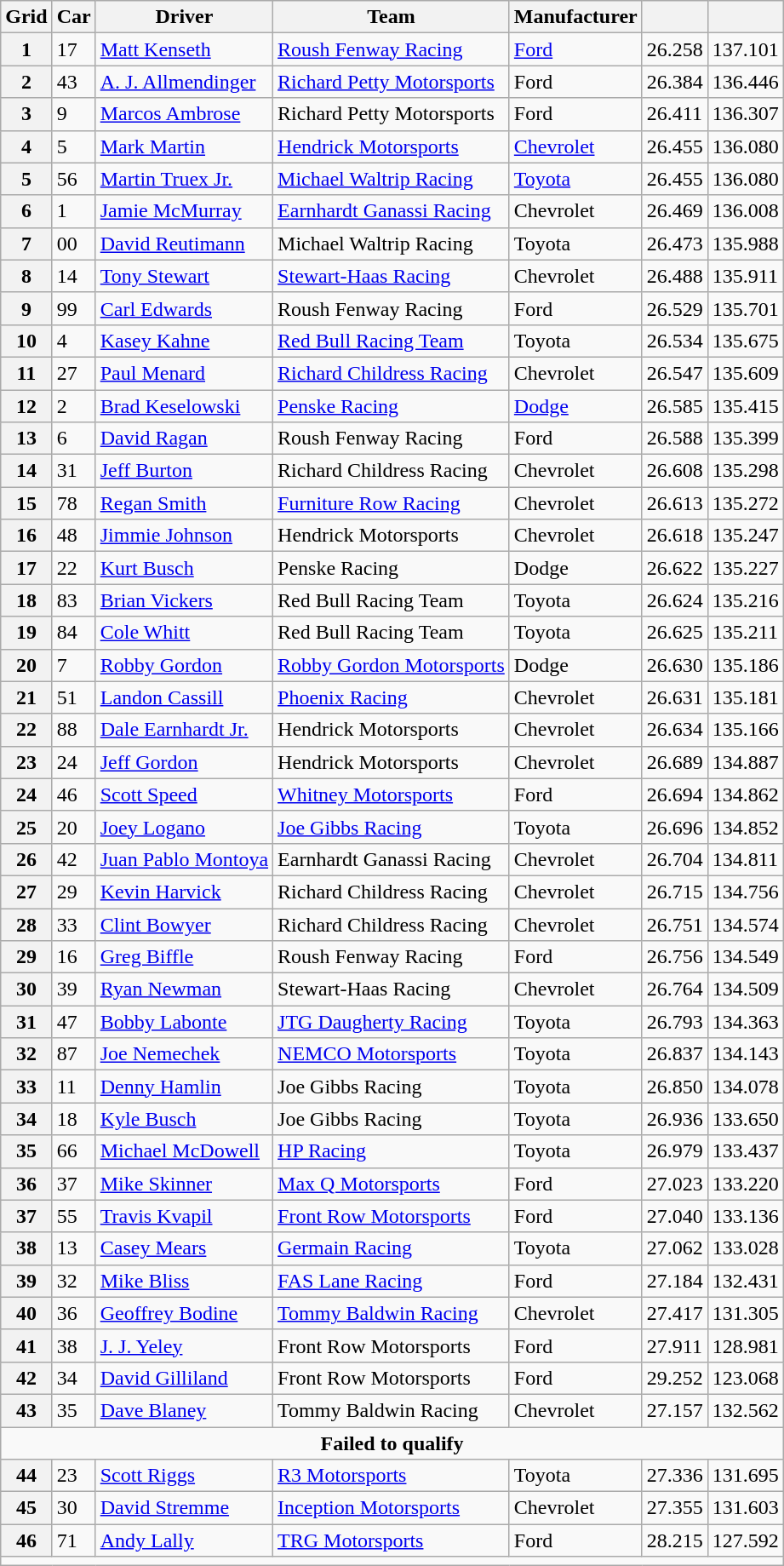<table class="wikitable">
<tr>
<th scope="col">Grid</th>
<th scope="col">Car</th>
<th scope="col">Driver</th>
<th scope="col">Team</th>
<th scope="col">Manufacturer</th>
<th scope="col"></th>
<th scope="col"></th>
</tr>
<tr>
<th scope="row">1</th>
<td>17</td>
<td><a href='#'>Matt Kenseth</a></td>
<td><a href='#'>Roush Fenway Racing</a></td>
<td><a href='#'>Ford</a></td>
<td>26.258</td>
<td>137.101</td>
</tr>
<tr>
<th scope="row">2</th>
<td>43</td>
<td><a href='#'>A. J. Allmendinger</a></td>
<td><a href='#'>Richard Petty Motorsports</a></td>
<td>Ford</td>
<td>26.384</td>
<td>136.446</td>
</tr>
<tr>
<th scope="row">3</th>
<td>9</td>
<td><a href='#'>Marcos Ambrose</a></td>
<td>Richard Petty Motorsports</td>
<td>Ford</td>
<td>26.411</td>
<td>136.307</td>
</tr>
<tr>
<th scope="row">4</th>
<td>5</td>
<td><a href='#'>Mark Martin</a></td>
<td><a href='#'>Hendrick Motorsports</a></td>
<td><a href='#'>Chevrolet</a></td>
<td>26.455</td>
<td>136.080</td>
</tr>
<tr>
<th scope="row">5</th>
<td>56</td>
<td><a href='#'>Martin Truex Jr.</a></td>
<td><a href='#'>Michael Waltrip Racing</a></td>
<td><a href='#'>Toyota</a></td>
<td>26.455</td>
<td>136.080</td>
</tr>
<tr>
<th scope="row">6</th>
<td>1</td>
<td><a href='#'>Jamie McMurray</a></td>
<td><a href='#'>Earnhardt Ganassi Racing</a></td>
<td>Chevrolet</td>
<td>26.469</td>
<td>136.008</td>
</tr>
<tr>
<th scope="row">7</th>
<td>00</td>
<td><a href='#'>David Reutimann</a></td>
<td>Michael Waltrip Racing</td>
<td>Toyota</td>
<td>26.473</td>
<td>135.988</td>
</tr>
<tr>
<th scope="row">8</th>
<td>14</td>
<td><a href='#'>Tony Stewart</a></td>
<td><a href='#'>Stewart-Haas Racing</a></td>
<td>Chevrolet</td>
<td>26.488</td>
<td>135.911</td>
</tr>
<tr>
<th scope="row">9</th>
<td>99</td>
<td><a href='#'>Carl Edwards</a></td>
<td>Roush Fenway Racing</td>
<td>Ford</td>
<td>26.529</td>
<td>135.701</td>
</tr>
<tr>
<th scope="row">10</th>
<td>4</td>
<td><a href='#'>Kasey Kahne</a></td>
<td><a href='#'>Red Bull Racing Team</a></td>
<td>Toyota</td>
<td>26.534</td>
<td>135.675</td>
</tr>
<tr>
<th scope="row">11</th>
<td>27</td>
<td><a href='#'>Paul Menard</a></td>
<td><a href='#'>Richard Childress Racing</a></td>
<td>Chevrolet</td>
<td>26.547</td>
<td>135.609</td>
</tr>
<tr>
<th scope="row">12</th>
<td>2</td>
<td><a href='#'>Brad Keselowski</a></td>
<td><a href='#'>Penske Racing</a></td>
<td><a href='#'>Dodge</a></td>
<td>26.585</td>
<td>135.415</td>
</tr>
<tr>
<th scope="row">13</th>
<td>6</td>
<td><a href='#'>David Ragan</a></td>
<td>Roush Fenway Racing</td>
<td>Ford</td>
<td>26.588</td>
<td>135.399</td>
</tr>
<tr>
<th scope="row">14</th>
<td>31</td>
<td><a href='#'>Jeff Burton</a></td>
<td>Richard Childress Racing</td>
<td>Chevrolet</td>
<td>26.608</td>
<td>135.298</td>
</tr>
<tr>
<th scope="row">15</th>
<td>78</td>
<td><a href='#'>Regan Smith</a></td>
<td><a href='#'>Furniture Row Racing</a></td>
<td>Chevrolet</td>
<td>26.613</td>
<td>135.272</td>
</tr>
<tr>
<th scope="row">16</th>
<td>48</td>
<td><a href='#'>Jimmie Johnson</a></td>
<td>Hendrick Motorsports</td>
<td>Chevrolet</td>
<td>26.618</td>
<td>135.247</td>
</tr>
<tr>
<th scope="row">17</th>
<td>22</td>
<td><a href='#'>Kurt Busch</a></td>
<td>Penske Racing</td>
<td>Dodge</td>
<td>26.622</td>
<td>135.227</td>
</tr>
<tr>
<th scope="row">18</th>
<td>83</td>
<td><a href='#'>Brian Vickers</a></td>
<td>Red Bull Racing Team</td>
<td>Toyota</td>
<td>26.624</td>
<td>135.216</td>
</tr>
<tr>
<th scope="row">19</th>
<td>84</td>
<td><a href='#'>Cole Whitt</a></td>
<td>Red Bull Racing Team</td>
<td>Toyota</td>
<td>26.625</td>
<td>135.211</td>
</tr>
<tr>
<th scope="row">20</th>
<td>7</td>
<td><a href='#'>Robby Gordon</a></td>
<td><a href='#'>Robby Gordon Motorsports</a></td>
<td>Dodge</td>
<td>26.630</td>
<td>135.186</td>
</tr>
<tr>
<th scope="row">21</th>
<td>51</td>
<td><a href='#'>Landon Cassill</a></td>
<td><a href='#'>Phoenix Racing</a></td>
<td>Chevrolet</td>
<td>26.631</td>
<td>135.181</td>
</tr>
<tr>
<th scope="row">22</th>
<td>88</td>
<td><a href='#'>Dale Earnhardt Jr.</a></td>
<td>Hendrick Motorsports</td>
<td>Chevrolet</td>
<td>26.634</td>
<td>135.166</td>
</tr>
<tr>
<th scope="row">23</th>
<td>24</td>
<td><a href='#'>Jeff Gordon</a></td>
<td>Hendrick Motorsports</td>
<td>Chevrolet</td>
<td>26.689</td>
<td>134.887</td>
</tr>
<tr>
<th scope="row">24</th>
<td>46</td>
<td><a href='#'>Scott Speed</a></td>
<td><a href='#'>Whitney Motorsports</a></td>
<td>Ford</td>
<td>26.694</td>
<td>134.862</td>
</tr>
<tr>
<th scope="row">25</th>
<td>20</td>
<td><a href='#'>Joey Logano</a></td>
<td><a href='#'>Joe Gibbs Racing</a></td>
<td>Toyota</td>
<td>26.696</td>
<td>134.852</td>
</tr>
<tr>
<th scope="row">26</th>
<td>42</td>
<td><a href='#'>Juan Pablo Montoya</a></td>
<td>Earnhardt Ganassi Racing</td>
<td>Chevrolet</td>
<td>26.704</td>
<td>134.811</td>
</tr>
<tr>
<th scope="row">27</th>
<td>29</td>
<td><a href='#'>Kevin Harvick</a></td>
<td>Richard Childress Racing</td>
<td>Chevrolet</td>
<td>26.715</td>
<td>134.756</td>
</tr>
<tr>
<th scope="row">28</th>
<td>33</td>
<td><a href='#'>Clint Bowyer</a></td>
<td>Richard Childress Racing</td>
<td>Chevrolet</td>
<td>26.751</td>
<td>134.574</td>
</tr>
<tr>
<th scope="row">29</th>
<td>16</td>
<td><a href='#'>Greg Biffle</a></td>
<td>Roush Fenway Racing</td>
<td>Ford</td>
<td>26.756</td>
<td>134.549</td>
</tr>
<tr>
<th scope="row">30</th>
<td>39</td>
<td><a href='#'>Ryan Newman</a></td>
<td>Stewart-Haas Racing</td>
<td>Chevrolet</td>
<td>26.764</td>
<td>134.509</td>
</tr>
<tr>
<th scope="row">31</th>
<td>47</td>
<td><a href='#'>Bobby Labonte</a></td>
<td><a href='#'>JTG Daugherty Racing</a></td>
<td>Toyota</td>
<td>26.793</td>
<td>134.363</td>
</tr>
<tr>
<th scope="row">32</th>
<td>87</td>
<td><a href='#'>Joe Nemechek</a></td>
<td><a href='#'>NEMCO Motorsports</a></td>
<td>Toyota</td>
<td>26.837</td>
<td>134.143</td>
</tr>
<tr>
<th scope="row">33</th>
<td>11</td>
<td><a href='#'>Denny Hamlin</a></td>
<td>Joe Gibbs Racing</td>
<td>Toyota</td>
<td>26.850</td>
<td>134.078</td>
</tr>
<tr>
<th scope="row">34</th>
<td>18</td>
<td><a href='#'>Kyle Busch</a></td>
<td>Joe Gibbs Racing</td>
<td>Toyota</td>
<td>26.936</td>
<td>133.650</td>
</tr>
<tr>
<th scope="row">35</th>
<td>66</td>
<td><a href='#'>Michael McDowell</a></td>
<td><a href='#'>HP Racing</a></td>
<td>Toyota</td>
<td>26.979</td>
<td>133.437</td>
</tr>
<tr>
<th scope="row">36</th>
<td>37</td>
<td><a href='#'>Mike Skinner</a></td>
<td><a href='#'>Max Q Motorsports</a></td>
<td>Ford</td>
<td>27.023</td>
<td>133.220</td>
</tr>
<tr>
<th scope="row">37</th>
<td>55</td>
<td><a href='#'>Travis Kvapil</a></td>
<td><a href='#'>Front Row Motorsports</a></td>
<td>Ford</td>
<td>27.040</td>
<td>133.136</td>
</tr>
<tr>
<th scope="row">38</th>
<td>13</td>
<td><a href='#'>Casey Mears</a></td>
<td><a href='#'>Germain Racing</a></td>
<td>Toyota</td>
<td>27.062</td>
<td>133.028</td>
</tr>
<tr>
<th scope="row">39</th>
<td>32</td>
<td><a href='#'>Mike Bliss</a></td>
<td><a href='#'>FAS Lane Racing</a></td>
<td>Ford</td>
<td>27.184</td>
<td>132.431</td>
</tr>
<tr>
<th scope="row">40</th>
<td>36</td>
<td><a href='#'>Geoffrey Bodine</a></td>
<td><a href='#'>Tommy Baldwin Racing</a></td>
<td>Chevrolet</td>
<td>27.417</td>
<td>131.305</td>
</tr>
<tr>
<th scope="row">41</th>
<td>38</td>
<td><a href='#'>J. J. Yeley</a></td>
<td>Front Row Motorsports</td>
<td>Ford</td>
<td>27.911</td>
<td>128.981</td>
</tr>
<tr>
<th scope="row">42</th>
<td>34</td>
<td><a href='#'>David Gilliland</a></td>
<td>Front Row Motorsports</td>
<td>Ford</td>
<td>29.252</td>
<td>123.068</td>
</tr>
<tr>
<th scope="row">43</th>
<td>35</td>
<td><a href='#'>Dave Blaney</a></td>
<td>Tommy Baldwin Racing</td>
<td>Chevrolet</td>
<td>27.157</td>
<td>132.562</td>
</tr>
<tr>
<td colspan="7" style="text-align:center;"><strong>Failed to qualify</strong></td>
</tr>
<tr>
<th scope="row">44</th>
<td>23</td>
<td><a href='#'>Scott Riggs</a></td>
<td><a href='#'>R3 Motorsports</a></td>
<td>Toyota</td>
<td>27.336</td>
<td>131.695</td>
</tr>
<tr>
<th scope="row">45</th>
<td>30</td>
<td><a href='#'>David Stremme</a></td>
<td><a href='#'>Inception Motorsports</a></td>
<td>Chevrolet</td>
<td>27.355</td>
<td>131.603</td>
</tr>
<tr>
<th scope="row">46</th>
<td>71</td>
<td><a href='#'>Andy Lally</a></td>
<td><a href='#'>TRG Motorsports</a></td>
<td>Ford</td>
<td>28.215</td>
<td>127.592</td>
</tr>
<tr>
<td colspan="7"></td>
</tr>
</table>
